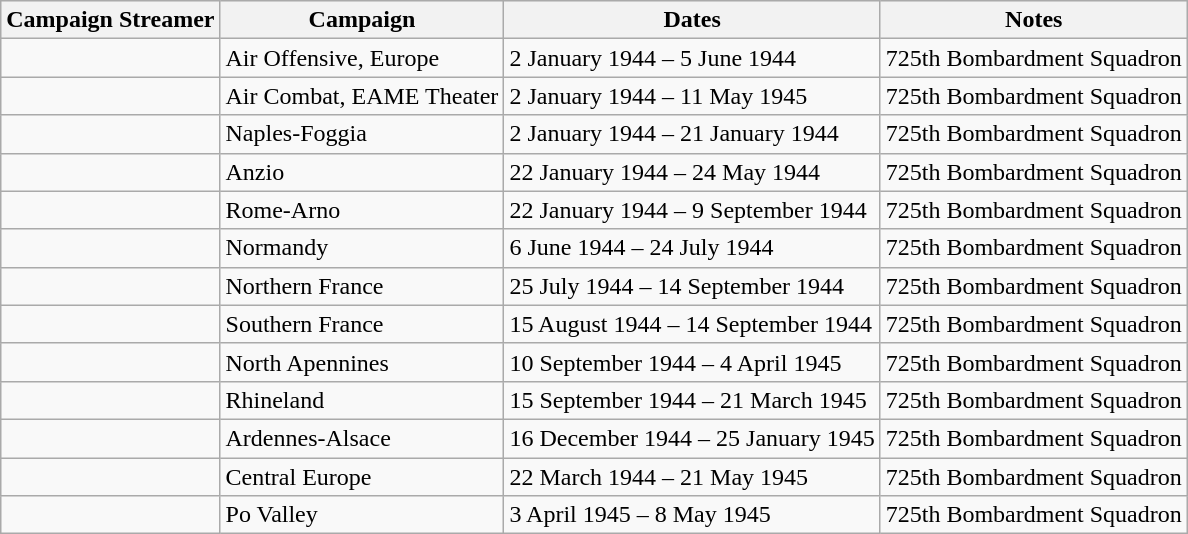<table class="wikitable">
<tr style="background:#efefef;">
<th>Campaign Streamer</th>
<th>Campaign</th>
<th>Dates</th>
<th>Notes</th>
</tr>
<tr>
<td></td>
<td>Air Offensive, Europe</td>
<td>2 January 1944 – 5 June 1944</td>
<td>725th Bombardment Squadron</td>
</tr>
<tr>
<td></td>
<td>Air Combat, EAME Theater</td>
<td>2 January 1944 – 11 May 1945</td>
<td>725th Bombardment Squadron</td>
</tr>
<tr>
<td></td>
<td>Naples-Foggia</td>
<td>2 January 1944 – 21 January 1944</td>
<td>725th Bombardment Squadron</td>
</tr>
<tr>
<td></td>
<td>Anzio</td>
<td>22 January 1944 – 24 May 1944</td>
<td>725th Bombardment Squadron</td>
</tr>
<tr>
<td></td>
<td>Rome-Arno</td>
<td>22 January 1944 – 9 September 1944</td>
<td>725th Bombardment Squadron</td>
</tr>
<tr>
<td></td>
<td>Normandy</td>
<td>6 June 1944 – 24 July 1944</td>
<td>725th Bombardment Squadron</td>
</tr>
<tr>
<td></td>
<td>Northern France</td>
<td>25 July 1944 – 14 September 1944</td>
<td>725th Bombardment Squadron</td>
</tr>
<tr>
<td></td>
<td>Southern France</td>
<td>15 August 1944 – 14 September 1944</td>
<td>725th Bombardment Squadron</td>
</tr>
<tr>
<td></td>
<td>North Apennines</td>
<td>10 September 1944 – 4 April 1945</td>
<td>725th Bombardment Squadron</td>
</tr>
<tr>
<td></td>
<td>Rhineland</td>
<td>15 September 1944 – 21 March 1945</td>
<td>725th Bombardment Squadron</td>
</tr>
<tr>
<td></td>
<td>Ardennes-Alsace</td>
<td>16 December 1944 – 25 January 1945</td>
<td>725th Bombardment Squadron</td>
</tr>
<tr>
<td></td>
<td>Central Europe</td>
<td>22 March 1944 – 21 May 1945</td>
<td>725th Bombardment Squadron</td>
</tr>
<tr>
<td></td>
<td>Po Valley</td>
<td>3 April 1945 – 8 May 1945</td>
<td>725th Bombardment Squadron</td>
</tr>
</table>
